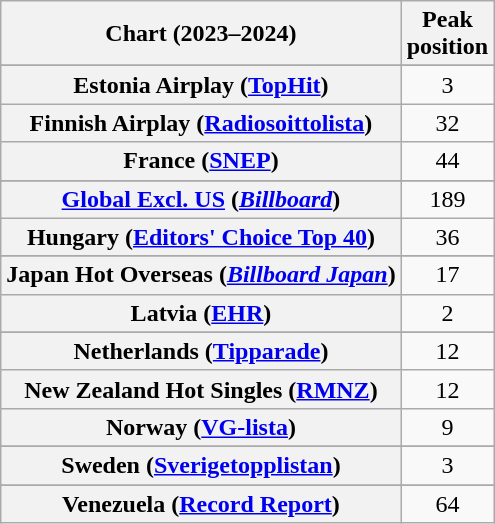<table class="wikitable sortable plainrowheaders" style="text-align:center">
<tr>
<th scope="col">Chart (2023–2024)</th>
<th scope="col">Peak<br>position</th>
</tr>
<tr>
</tr>
<tr>
<th scope="row">Estonia Airplay (<a href='#'>TopHit</a>)</th>
<td>3</td>
</tr>
<tr>
<th scope="row">Finnish Airplay (<a href='#'>Radiosoittolista</a>)</th>
<td>32</td>
</tr>
<tr>
<th scope="row">France (<a href='#'>SNEP</a>)</th>
<td>44</td>
</tr>
<tr>
</tr>
<tr>
<th scope="row"><a href='#'>Global Excl. US</a> (<em><a href='#'>Billboard</a></em>)</th>
<td>189</td>
</tr>
<tr>
<th scope="row">Hungary (<a href='#'>Editors' Choice Top 40</a>)</th>
<td>36</td>
</tr>
<tr>
</tr>
<tr>
<th scope="row">Japan Hot Overseas (<em><a href='#'>Billboard Japan</a></em>)</th>
<td>17</td>
</tr>
<tr>
<th scope="row">Latvia (<a href='#'>EHR</a>)</th>
<td>2</td>
</tr>
<tr>
</tr>
<tr>
<th scope="row">Netherlands (<a href='#'>Tipparade</a>)</th>
<td>12</td>
</tr>
<tr>
<th scope="row">New Zealand Hot Singles (<a href='#'>RMNZ</a>)</th>
<td>12</td>
</tr>
<tr>
<th scope="row">Norway (<a href='#'>VG-lista</a>)</th>
<td>9</td>
</tr>
<tr>
</tr>
<tr>
<th scope="row">Sweden (<a href='#'>Sverigetopplistan</a>)</th>
<td>3</td>
</tr>
<tr>
</tr>
<tr>
</tr>
<tr>
</tr>
<tr>
</tr>
<tr>
</tr>
<tr>
<th scope="row">Venezuela (<a href='#'>Record Report</a>)</th>
<td>64</td>
</tr>
</table>
